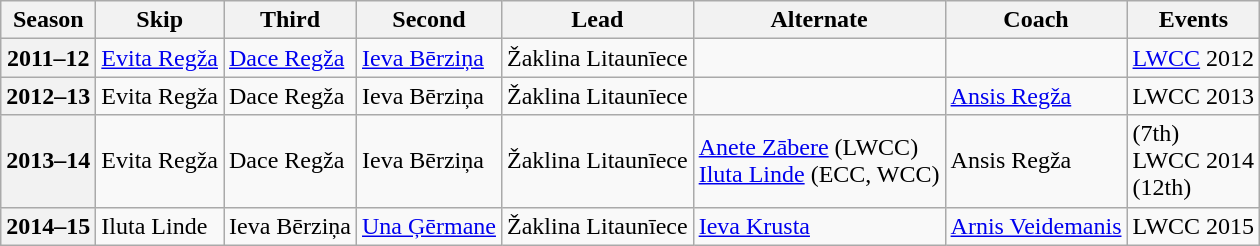<table class="wikitable">
<tr>
<th scope="col">Season</th>
<th scope="col">Skip</th>
<th scope="col">Third</th>
<th scope="col">Second</th>
<th scope="col">Lead</th>
<th scope="col">Alternate</th>
<th scope="col">Coach</th>
<th scope="col">Events</th>
</tr>
<tr>
<th scope="row">2011–12</th>
<td><a href='#'>Evita Regža</a></td>
<td><a href='#'>Dace Regža</a></td>
<td><a href='#'>Ieva Bērziņa</a></td>
<td>Žaklina Litaunīece</td>
<td></td>
<td></td>
<td><a href='#'>LWCC</a> 2012 </td>
</tr>
<tr>
<th scope="row">2012–13</th>
<td>Evita Regža</td>
<td>Dace Regža</td>
<td>Ieva Bērziņa</td>
<td>Žaklina Litaunīece</td>
<td></td>
<td><a href='#'>Ansis Regža</a></td>
<td>LWCC 2013 </td>
</tr>
<tr>
<th scope="row">2013–14</th>
<td>Evita Regža</td>
<td>Dace Regža</td>
<td>Ieva Bērziņa</td>
<td>Žaklina Litaunīece</td>
<td><a href='#'>Anete Zābere</a> (LWCC)<br><a href='#'>Iluta Linde</a> (ECC, WCC)</td>
<td>Ansis Regža</td>
<td> (7th)<br>LWCC 2014 <br> (12th)</td>
</tr>
<tr>
<th scope="row">2014–15</th>
<td>Iluta Linde</td>
<td>Ieva Bērziņa</td>
<td><a href='#'>Una Ģērmane</a></td>
<td>Žaklina Litaunīece</td>
<td><a href='#'>Ieva Krusta</a></td>
<td><a href='#'>Arnis Veidemanis</a></td>
<td>LWCC 2015 </td>
</tr>
</table>
